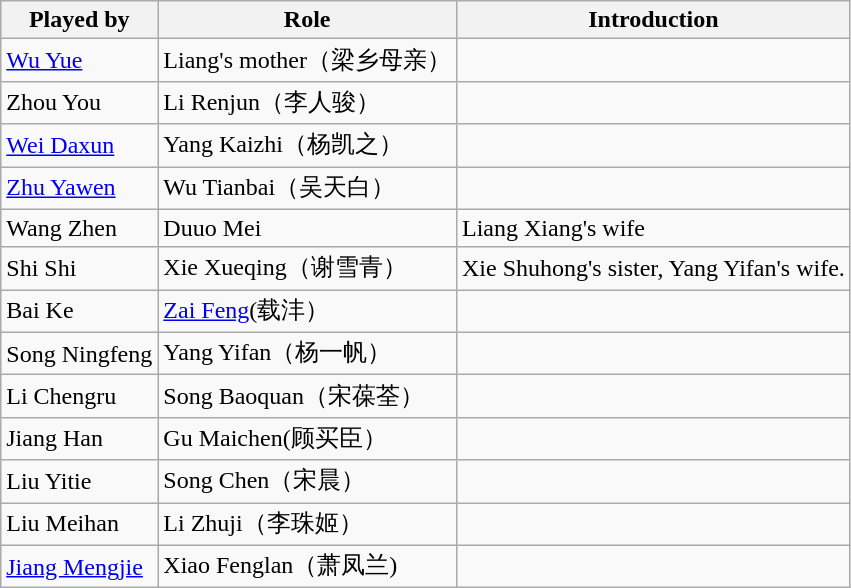<table class="wikitable">
<tr>
<th>Played by</th>
<th>Role</th>
<th>Introduction</th>
</tr>
<tr>
<td><a href='#'>Wu Yue</a></td>
<td>Liang's mother（梁乡母亲）</td>
<td></td>
</tr>
<tr>
<td>Zhou You</td>
<td>Li Renjun（李人骏）</td>
<td></td>
</tr>
<tr>
<td><a href='#'>Wei Daxun</a></td>
<td>Yang Kaizhi（杨凯之）</td>
<td></td>
</tr>
<tr>
<td><a href='#'>Zhu Yawen</a></td>
<td>Wu Tianbai（吴天白）</td>
<td></td>
</tr>
<tr>
<td>Wang Zhen</td>
<td>Duuo Mei</td>
<td>Liang Xiang's wife</td>
</tr>
<tr>
<td>Shi Shi</td>
<td>Xie Xueqing（谢雪青）</td>
<td>Xie Shuhong's sister, Yang Yifan's wife.</td>
</tr>
<tr>
<td>Bai Ke</td>
<td><a href='#'>Zai Feng</a>(载沣）</td>
<td></td>
</tr>
<tr>
<td>Song Ningfeng</td>
<td>Yang Yifan（杨一帆）</td>
<td></td>
</tr>
<tr>
<td>Li Chengru</td>
<td>Song Baoquan（宋葆荃）</td>
<td></td>
</tr>
<tr>
<td>Jiang Han</td>
<td>Gu Maichen(顾买臣）</td>
<td></td>
</tr>
<tr>
<td>Liu Yitie</td>
<td>Song Chen（宋晨）</td>
<td></td>
</tr>
<tr>
<td>Liu Meihan</td>
<td>Li Zhuji（李珠姬）</td>
<td></td>
</tr>
<tr>
<td><a href='#'>Jiang Mengjie</a></td>
<td>Xiao Fenglan（萧凤兰)</td>
<td></td>
</tr>
</table>
